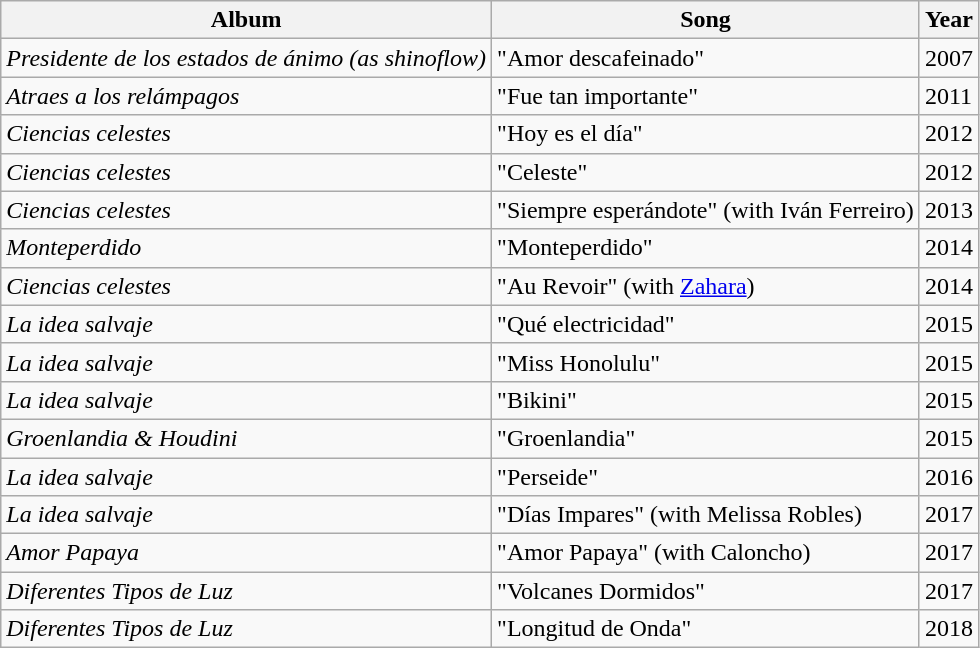<table class="wikitable sortable">
<tr>
<th>Album</th>
<th>Song</th>
<th>Year</th>
</tr>
<tr>
<td><em>Presidente de los estados de ánimo (as shinoflow)</em></td>
<td>"Amor descafeinado"</td>
<td>2007</td>
</tr>
<tr>
<td><em>Atraes a los relámpagos</em></td>
<td>"Fue tan importante"</td>
<td>2011</td>
</tr>
<tr>
<td><em>Ciencias celestes</em></td>
<td>"Hoy es el día"</td>
<td>2012</td>
</tr>
<tr>
<td><em>Ciencias celestes</em></td>
<td>"Celeste"</td>
<td>2012</td>
</tr>
<tr>
<td><em>Ciencias celestes</em></td>
<td>"Siempre esperándote" (with Iván Ferreiro)</td>
<td>2013</td>
</tr>
<tr>
<td><em>Monteperdido</em></td>
<td>"Monteperdido"</td>
<td>2014</td>
</tr>
<tr>
<td><em>Ciencias celestes</em></td>
<td>"Au Revoir" (with <a href='#'>Zahara</a>)</td>
<td>2014</td>
</tr>
<tr>
<td><em>La idea salvaje</em></td>
<td>"Qué electricidad"</td>
<td>2015</td>
</tr>
<tr>
<td><em>La idea salvaje</em></td>
<td>"Miss Honolulu"</td>
<td>2015</td>
</tr>
<tr>
<td><em>La idea salvaje</em></td>
<td>"Bikini"</td>
<td>2015</td>
</tr>
<tr>
<td><em>Groenlandia & Houdini</em></td>
<td>"Groenlandia"</td>
<td>2015</td>
</tr>
<tr>
<td><em>La idea salvaje</em></td>
<td>"Perseide"</td>
<td>2016</td>
</tr>
<tr>
<td><em>La idea salvaje</em></td>
<td>"Días Impares" (with Melissa Robles)</td>
<td>2017</td>
</tr>
<tr>
<td><em>Amor Papaya</em></td>
<td>"Amor Papaya" (with Caloncho)</td>
<td>2017</td>
</tr>
<tr>
<td><em>Diferentes Tipos de Luz</em></td>
<td>"Volcanes Dormidos"</td>
<td>2017</td>
</tr>
<tr>
<td><em>Diferentes Tipos de Luz</em></td>
<td>"Longitud de Onda"</td>
<td>2018</td>
</tr>
</table>
